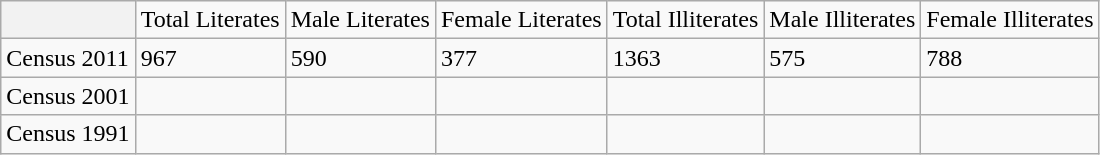<table class="wikitable">
<tr>
<th></th>
<td>Total Literates</td>
<td>Male Literates</td>
<td>Female Literates</td>
<td>Total Illiterates</td>
<td>Male Illiterates</td>
<td>Female Illiterates</td>
</tr>
<tr>
<td>Census 2011</td>
<td>967</td>
<td>590</td>
<td>377</td>
<td>1363</td>
<td>575</td>
<td>788</td>
</tr>
<tr>
<td>Census 2001</td>
<td></td>
<td></td>
<td></td>
<td></td>
<td></td>
<td></td>
</tr>
<tr>
<td>Census 1991</td>
<td></td>
<td></td>
<td></td>
<td></td>
<td></td>
<td></td>
</tr>
</table>
